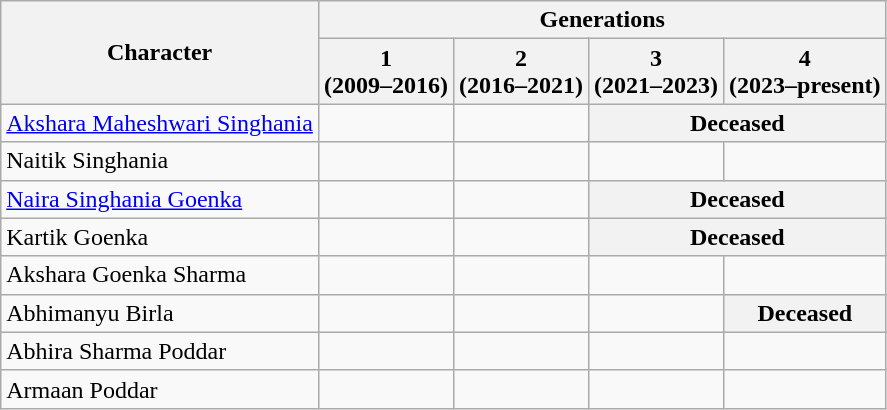<table class="wikitable plainrowheaders">
<tr>
<th scope="col" rowspan="2">Character</th>
<th scope="col" colspan="4">Generations</th>
</tr>
<tr>
<th scope="col">1<br>(2009–2016)</th>
<th scope="col">2<br>(2016–2021)</th>
<th scope="col">3<br>(2021–2023)</th>
<th scope="col">4<br>(2023–present)</th>
</tr>
<tr>
<td><a href='#'>Akshara Maheshwari Singhania</a></td>
<td></td>
<td></td>
<th colspan="2">Deceased</th>
</tr>
<tr>
<td>Naitik Singhania</td>
<td></td>
<td></td>
<td></td>
<td></td>
</tr>
<tr>
<td><a href='#'>Naira Singhania Goenka</a></td>
<td></td>
<td></td>
<th colspan="2">Deceased</th>
</tr>
<tr>
<td>Kartik Goenka</td>
<td></td>
<td></td>
<th colspan="2">Deceased</th>
</tr>
<tr>
<td>Akshara Goenka Sharma</td>
<td></td>
<td></td>
<td></td>
<td></td>
</tr>
<tr>
<td>Abhimanyu Birla</td>
<td></td>
<td></td>
<td></td>
<th>Deceased</th>
</tr>
<tr>
<td>Abhira Sharma Poddar</td>
<td></td>
<td></td>
<td></td>
<td></td>
</tr>
<tr>
<td>Armaan Poddar</td>
<td></td>
<td></td>
<td></td>
<td></td>
</tr>
</table>
